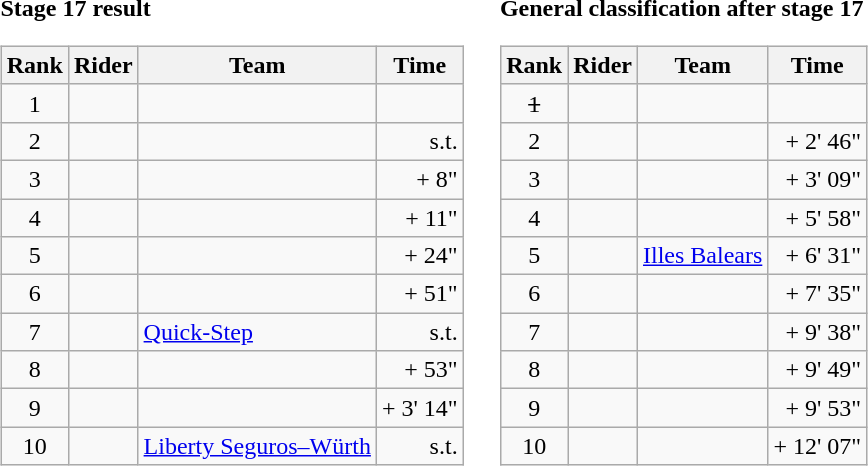<table>
<tr>
<td><strong>Stage 17 result</strong><br><table class="wikitable">
<tr>
<th scope="col">Rank</th>
<th scope="col">Rider</th>
<th scope="col">Team</th>
<th scope="col">Time</th>
</tr>
<tr>
<td style="text-align:center;">1</td>
<td></td>
<td></td>
<td style="text-align:right;"></td>
</tr>
<tr>
<td style="text-align:center;">2</td>
<td></td>
<td></td>
<td style="text-align:right;">s.t.</td>
</tr>
<tr>
<td style="text-align:center;">3</td>
<td></td>
<td></td>
<td style="text-align:right;">+ 8"</td>
</tr>
<tr>
<td style="text-align:center;">4</td>
<td></td>
<td></td>
<td style="text-align:right;">+ 11"</td>
</tr>
<tr>
<td style="text-align:center;">5</td>
<td></td>
<td></td>
<td style="text-align:right;">+ 24"</td>
</tr>
<tr>
<td style="text-align:center;">6</td>
<td></td>
<td></td>
<td style="text-align:right;">+ 51"</td>
</tr>
<tr>
<td style="text-align:center;">7</td>
<td></td>
<td><a href='#'>Quick-Step</a></td>
<td style="text-align:right;">s.t.</td>
</tr>
<tr>
<td style="text-align:center;">8</td>
<td></td>
<td></td>
<td style="text-align:right;">+ 53"</td>
</tr>
<tr>
<td style="text-align:center;">9</td>
<td></td>
<td></td>
<td style="text-align:right;">+ 3' 14"</td>
</tr>
<tr>
<td style="text-align:center;">10</td>
<td></td>
<td><a href='#'>Liberty Seguros–Würth</a></td>
<td style="text-align:right;">s.t.</td>
</tr>
</table>
</td>
<td></td>
<td><strong>General classification after stage 17</strong><br><table class="wikitable">
<tr>
<th scope="col">Rank</th>
<th scope="col">Rider</th>
<th scope="col">Team</th>
<th scope="col">Time</th>
</tr>
<tr>
<td style="text-align:center;"><del>1</del></td>
<td><del></del> </td>
<td><del></del></td>
<td style="text-align:right;"><del></del></td>
</tr>
<tr>
<td style="text-align:center;">2</td>
<td></td>
<td></td>
<td style="text-align:right;">+ 2' 46"</td>
</tr>
<tr>
<td style="text-align:center;">3</td>
<td></td>
<td></td>
<td style="text-align:right;">+ 3' 09"</td>
</tr>
<tr>
<td style="text-align:center;">4</td>
<td></td>
<td></td>
<td style="text-align:right;">+ 5' 58"</td>
</tr>
<tr>
<td style="text-align:center;">5</td>
<td></td>
<td><a href='#'>Illes Balears</a></td>
<td style="text-align:right;">+ 6' 31"</td>
</tr>
<tr>
<td style="text-align:center;">6</td>
<td></td>
<td></td>
<td style="text-align:right;">+ 7' 35"</td>
</tr>
<tr>
<td style="text-align:center;">7</td>
<td></td>
<td></td>
<td style="text-align:right;">+ 9' 38"</td>
</tr>
<tr>
<td style="text-align:center;">8</td>
<td></td>
<td></td>
<td style="text-align:right;">+ 9' 49"</td>
</tr>
<tr>
<td style="text-align:center;">9</td>
<td></td>
<td></td>
<td style="text-align:right;">+ 9' 53"</td>
</tr>
<tr>
<td style="text-align:center;">10</td>
<td></td>
<td></td>
<td style="text-align:right;">+ 12' 07"</td>
</tr>
</table>
</td>
</tr>
</table>
